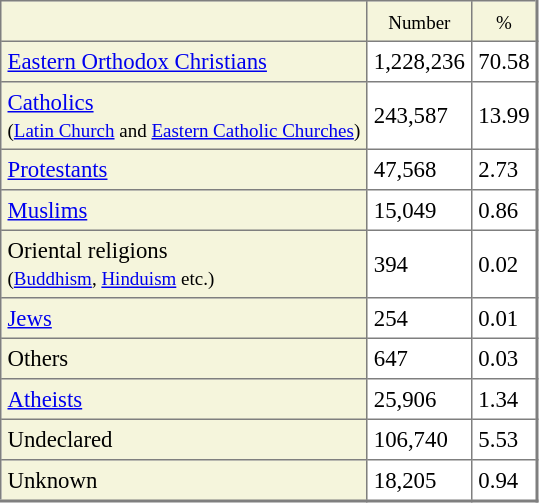<table border="1" cellpadding="4" cellspacing="0" class="toccolours" style="align:left; margin:0.5em 0 0; border-style:solid; border:1px solid #7f7f7f; border-right-width:2px; border-bottom-width:2px; border-collapse:collapse; font-size:95%;">
<tr style="background:beige;">
<td style="background:beige;"></td>
<td style="text-align:center;"><small>Number</small></td>
<td style="text-align:center;"><small>%</small></td>
</tr>
<tr>
<td style="background:beige;"><a href='#'>Eastern Orthodox Christians</a></td>
<td>1,228,236</td>
<td>70.58</td>
</tr>
<tr>
<td style="background:beige;"><a href='#'>Catholics</a><br><small>(<a href='#'>Latin Church</a> and <a href='#'>Eastern Catholic Churches</a>)</small></td>
<td>243,587</td>
<td>13.99</td>
</tr>
<tr>
<td style="background:beige;"><a href='#'>Protestants</a></td>
<td>47,568</td>
<td>2.73</td>
</tr>
<tr>
<td style="background:beige;"><a href='#'>Muslims</a></td>
<td>15,049</td>
<td>0.86</td>
</tr>
<tr>
<td style="background:beige;">Oriental religions<br><small>(<a href='#'>Buddhism</a>, <a href='#'>Hinduism</a> etc.)</small></td>
<td>394</td>
<td>0.02</td>
</tr>
<tr>
<td style="background:beige;"><a href='#'>Jews</a></td>
<td>254</td>
<td>0.01</td>
</tr>
<tr>
<td style="background:beige;">Others</td>
<td>647</td>
<td>0.03</td>
</tr>
<tr>
<td style="background:beige;"><a href='#'>Atheists</a></td>
<td>25,906</td>
<td>1.34</td>
</tr>
<tr>
<td style="background:beige;">Undeclared</td>
<td>106,740</td>
<td>5.53</td>
</tr>
<tr>
<td style="background:beige;">Unknown</td>
<td>18,205</td>
<td>0.94</td>
</tr>
</table>
